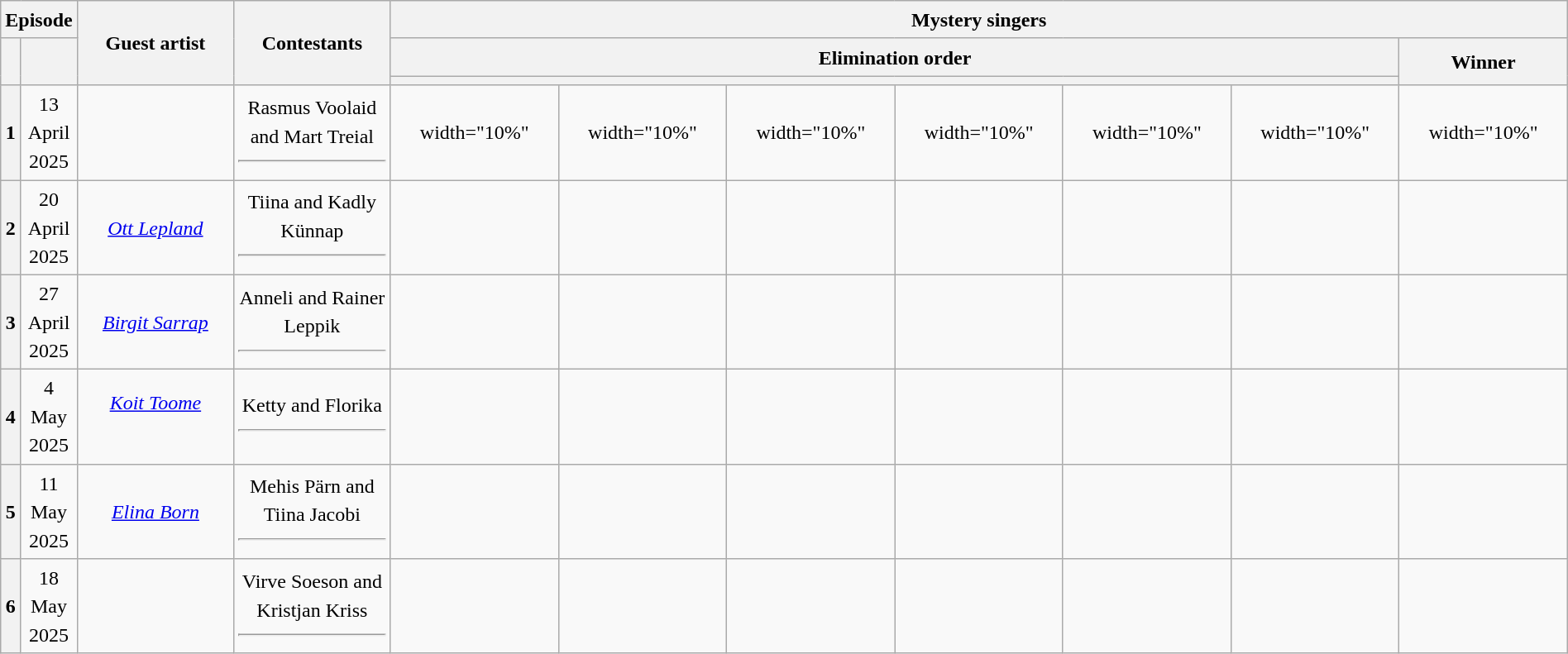<table class="wikitable plainrowheaders mw-collapsible" style="text-align:center; line-height:23px; width:100%;">
<tr>
<th colspan="2" width="1%">Episode</th>
<th rowspan="3" width="10%">Guest artist</th>
<th rowspan="3" width="10%">Contestants</th>
<th colspan="7">Mystery singers<br></th>
</tr>
<tr>
<th rowspan="2"></th>
<th rowspan="2"></th>
<th colspan="6">Elimination order</th>
<th rowspan="2">Winner</th>
</tr>
<tr>
<th colspan=6></th>
</tr>
<tr>
<th>1</th>
<td>13 April 2025</td>
<td><br></td>
<td>Rasmus Voolaid and Mart Treial<hr></td>
<td>width="10%" </td>
<td>width="10%" </td>
<td>width="10%" </td>
<td>width="10%" </td>
<td>width="10%" </td>
<td>width="10%" </td>
<td>width="10%" </td>
</tr>
<tr>
<th>2</th>
<td>20 April 2025</td>
<td><em><a href='#'>Ott Lepland</a></em><br></td>
<td>Tiina and Kadly Künnap<hr></td>
<td></td>
<td></td>
<td></td>
<td></td>
<td></td>
<td></td>
<td></td>
</tr>
<tr>
<th>3</th>
<td>27 April 2025</td>
<td><em><a href='#'>Birgit Sarrap</a></em><br></td>
<td>Anneli and Rainer Leppik<hr></td>
<td></td>
<td></td>
<td></td>
<td></td>
<td></td>
<td></td>
<td></td>
</tr>
<tr>
<th>4</th>
<td>4 May 2025</td>
<td><em><a href='#'>Koit Toome</a></em><br><br></td>
<td>Ketty and Florika<hr></td>
<td></td>
<td></td>
<td></td>
<td></td>
<td></td>
<td></td>
<td></td>
</tr>
<tr>
<th>5</th>
<td>11 May 2025</td>
<td><em><a href='#'>Elina Born</a></em><br></td>
<td>Mehis Pärn and Tiina Jacobi<hr></td>
<td></td>
<td></td>
<td></td>
<td></td>
<td></td>
<td></td>
<td></td>
</tr>
<tr>
<th>6</th>
<td>18 May 2025</td>
<td><br></td>
<td>Virve Soeson and Kristjan Kriss<hr></td>
<td></td>
<td></td>
<td></td>
<td></td>
<td></td>
<td></td>
<td></td>
</tr>
</table>
